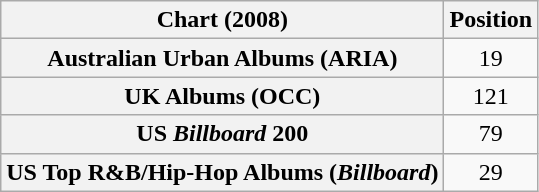<table class="wikitable plainrowheaders sortable" style="text-align:center">
<tr>
<th scope="col">Chart (2008)</th>
<th scope="col">Position</th>
</tr>
<tr>
<th scope="row">Australian Urban Albums (ARIA)</th>
<td>19</td>
</tr>
<tr>
<th scope="row">UK Albums (OCC)</th>
<td>121</td>
</tr>
<tr>
<th scope="row">US <em>Billboard</em> 200</th>
<td>79</td>
</tr>
<tr>
<th scope="row">US Top R&B/Hip-Hop Albums (<em>Billboard</em>)</th>
<td>29</td>
</tr>
</table>
